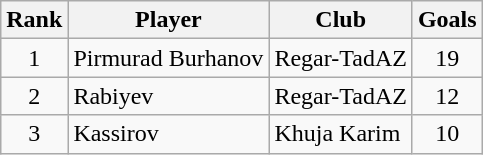<table class="wikitable" style="text-align:center">
<tr>
<th>Rank</th>
<th>Player</th>
<th>Club</th>
<th>Goals</th>
</tr>
<tr>
<td>1</td>
<td align="left"> Pirmurad Burhanov</td>
<td align="left">Regar-TadAZ</td>
<td>19</td>
</tr>
<tr>
<td>2</td>
<td align="left"> Rabiyev</td>
<td align="left">Regar-TadAZ</td>
<td>12</td>
</tr>
<tr>
<td>3</td>
<td align="left"> Kassirov</td>
<td align="left">Khuja Karim</td>
<td>10</td>
</tr>
</table>
